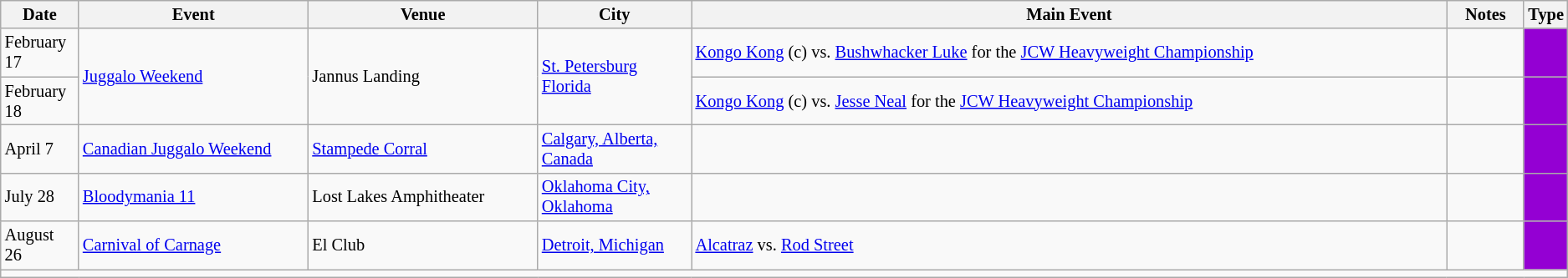<table class="sortable wikitable succession-box" style="font-size:85%;">
<tr>
<th scope="col" style="width:5%;">Date</th>
<th scope="col" style="width:15%;">Event</th>
<th scope="col" style="width:15%;">Venue</th>
<th scope="col" style="width:10%;">City</th>
<th scope="col" style="width:50%;">Main Event</th>
<th scope="col" style="width:10%;">Notes</th>
<th scope="col" style="width:1%;">Type</th>
</tr>
<tr>
<td>February 17</td>
<td rowspan=2><a href='#'>Juggalo Weekend</a></td>
<td rowspan=2>Jannus Landing</td>
<td rowspan=2><a href='#'>St. Petersburg Florida</a></td>
<td><a href='#'>Kongo Kong</a> (c) vs. <a href='#'>Bushwhacker Luke</a> for the <a href='#'>JCW Heavyweight Championship</a></td>
<td></td>
<td style="background: darkviolet"></td>
</tr>
<tr>
<td>February 18</td>
<td><a href='#'>Kongo Kong</a> (c) vs. <a href='#'>Jesse Neal</a> for the <a href='#'>JCW Heavyweight Championship</a></td>
<td></td>
<td style="background: darkviolet"></td>
</tr>
<tr>
<td>April 7</td>
<td><a href='#'>Canadian Juggalo Weekend</a></td>
<td><a href='#'>Stampede Corral</a></td>
<td><a href='#'>Calgary, Alberta, Canada</a></td>
<td></td>
<td></td>
<td style="background: darkviolet"></td>
</tr>
<tr>
<td>July 28</td>
<td><a href='#'>Bloodymania 11</a></td>
<td>Lost Lakes Amphitheater</td>
<td><a href='#'>Oklahoma City, Oklahoma</a></td>
<td></td>
<td></td>
<td style="background: darkviolet"></td>
</tr>
<tr>
<td>August 26</td>
<td><a href='#'>Carnival of Carnage</a></td>
<td>El Club</td>
<td><a href='#'>Detroit, Michigan</a></td>
<td><a href='#'>Alcatraz</a> vs. <a href='#'>Rod Street</a></td>
<td></td>
<td style="background: darkviolet"></td>
</tr>
<tr>
<td colspan="7"></td>
</tr>
</table>
